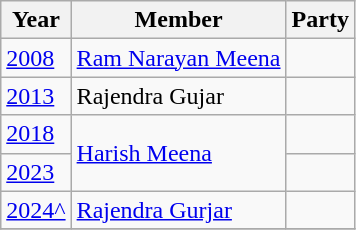<table class="wikitable sortable">
<tr>
<th>Year</th>
<th>Member</th>
<th colspan=2>Party</th>
</tr>
<tr>
<td><a href='#'>2008</a></td>
<td><a href='#'>Ram Narayan Meena</a></td>
<td></td>
</tr>
<tr>
<td><a href='#'>2013</a></td>
<td>Rajendra Gujar</td>
<td></td>
</tr>
<tr>
<td><a href='#'>2018</a></td>
<td rowspan =2><a href='#'>Harish Meena</a></td>
<td></td>
</tr>
<tr>
<td><a href='#'>2023</a></td>
</tr>
<tr>
<td><a href='#'>2024^</a></td>
<td><a href='#'>Rajendra Gurjar</a></td>
<td></td>
</tr>
<tr>
</tr>
</table>
